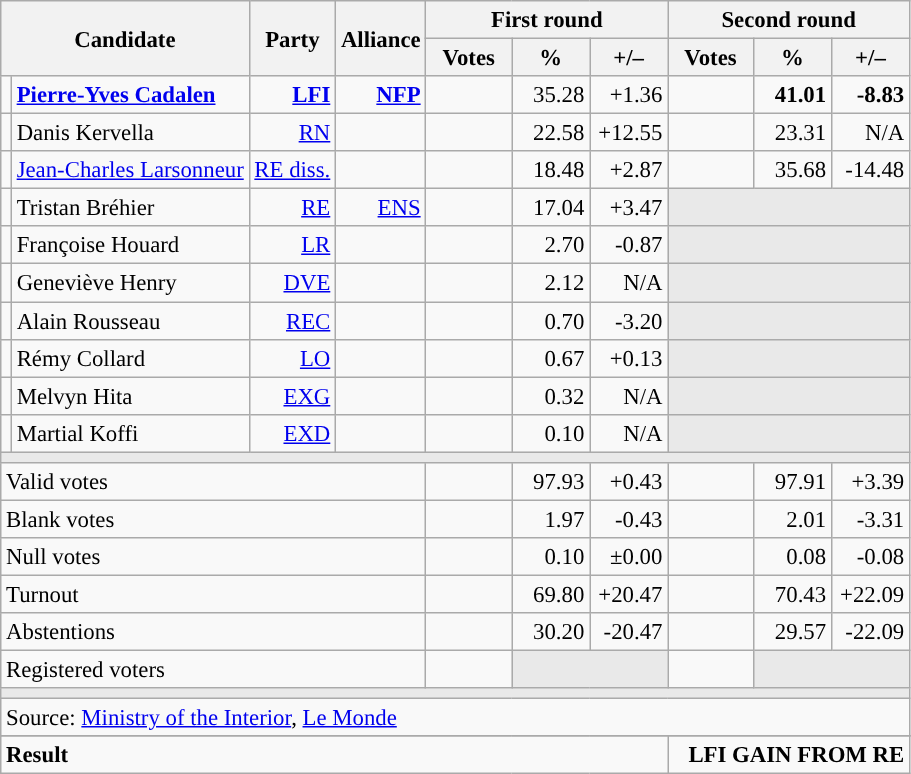<table class="wikitable" style="text-align:right;font-size:95%;">
<tr>
<th rowspan="2" colspan="2">Candidate</th>
<th rowspan="2">Party</th>
<th rowspan="2">Alliance</th>
<th colspan="3">First round</th>
<th colspan="3">Second round</th>
</tr>
<tr>
<th style="width:50px;">Votes</th>
<th style="width:45px;">%</th>
<th style="width:45px;">+/–</th>
<th style="width:50px;">Votes</th>
<th style="width:45px;">%</th>
<th style="width:45px;">+/–</th>
</tr>
<tr>
<td style="color:inherit;background:"></td>
<td style="text-align:left;"><strong><a href='#'>Pierre-Yves Cadalen</a></strong></td>
<td><a href='#'><strong>LFI</strong></a></td>
<td><a href='#'><strong>NFP</strong></a></td>
<td></td>
<td>35.28</td>
<td>+1.36</td>
<td><strong></strong></td>
<td><strong>41.01</strong></td>
<td><strong>-8.83</strong></td>
</tr>
<tr>
<td style="color:inherit;background:"></td>
<td style="text-align:left;">Danis Kervella</td>
<td><a href='#'>RN</a></td>
<td></td>
<td></td>
<td>22.58</td>
<td>+12.55</td>
<td></td>
<td>23.31</td>
<td>N/A</td>
</tr>
<tr>
<td style="color:inherit;background:"></td>
<td style="text-align:left;"><a href='#'>Jean-Charles Larsonneur</a></td>
<td><a href='#'>RE diss.</a></td>
<td></td>
<td></td>
<td>18.48</td>
<td>+2.87</td>
<td></td>
<td>35.68</td>
<td>-14.48</td>
</tr>
<tr>
<td style="color:inherit;background:"></td>
<td style="text-align:left;">Tristan Bréhier</td>
<td><a href='#'>RE</a></td>
<td><a href='#'>ENS</a></td>
<td></td>
<td>17.04</td>
<td>+3.47</td>
<td colspan="3" style="background:#E9E9E9;"></td>
</tr>
<tr>
<td style="color:inherit;background:"></td>
<td style="text-align:left;">Françoise Houard</td>
<td><a href='#'>LR</a></td>
<td></td>
<td></td>
<td>2.70</td>
<td>-0.87</td>
<td colspan="3" style="background:#E9E9E9;"></td>
</tr>
<tr>
<td style="color:inherit;background:"></td>
<td style="text-align:left;">Geneviève Henry</td>
<td><a href='#'>DVE</a></td>
<td></td>
<td></td>
<td>2.12</td>
<td>N/A</td>
<td colspan="3" style="background:#E9E9E9;"></td>
</tr>
<tr>
<td style="color:inherit;background:"></td>
<td style="text-align:left;">Alain Rousseau</td>
<td><a href='#'>REC</a></td>
<td></td>
<td></td>
<td>0.70</td>
<td>-3.20</td>
<td colspan="3" style="background:#E9E9E9;"></td>
</tr>
<tr>
<td style="color:inherit;background:"></td>
<td style="text-align:left;">Rémy Collard</td>
<td><a href='#'>LO</a></td>
<td></td>
<td></td>
<td>0.67</td>
<td>+0.13</td>
<td colspan="3" style="background:#E9E9E9;"></td>
</tr>
<tr>
<td style="color:inherit;background:"></td>
<td style="text-align:left;">Melvyn Hita</td>
<td><a href='#'>EXG</a></td>
<td></td>
<td></td>
<td>0.32</td>
<td>N/A</td>
<td colspan="3" style="background:#E9E9E9;"></td>
</tr>
<tr>
<td style="color:inherit;background:"></td>
<td style="text-align:left;">Martial Koffi</td>
<td><a href='#'>EXD</a></td>
<td></td>
<td></td>
<td>0.10</td>
<td>N/A</td>
<td colspan="3" style="background:#E9E9E9;"></td>
</tr>
<tr>
<td colspan="10" style="background:#E9E9E9;"></td>
</tr>
<tr>
<td colspan="4" style="text-align:left;">Valid votes</td>
<td></td>
<td>97.93</td>
<td>+0.43</td>
<td></td>
<td>97.91</td>
<td>+3.39</td>
</tr>
<tr>
<td colspan="4" style="text-align:left;">Blank votes</td>
<td></td>
<td>1.97</td>
<td>-0.43</td>
<td></td>
<td>2.01</td>
<td>-3.31</td>
</tr>
<tr>
<td colspan="4" style="text-align:left;">Null votes</td>
<td></td>
<td>0.10</td>
<td>±0.00</td>
<td></td>
<td>0.08</td>
<td>-0.08</td>
</tr>
<tr>
<td colspan="4" style="text-align:left;">Turnout</td>
<td></td>
<td>69.80</td>
<td>+20.47</td>
<td></td>
<td>70.43</td>
<td>+22.09</td>
</tr>
<tr>
<td colspan="4" style="text-align:left;">Abstentions</td>
<td></td>
<td>30.20</td>
<td>-20.47</td>
<td></td>
<td>29.57</td>
<td>-22.09</td>
</tr>
<tr>
<td colspan="4" style="text-align:left;">Registered voters</td>
<td></td>
<td colspan="2" style="background:#E9E9E9;"></td>
<td></td>
<td colspan="2" style="background:#E9E9E9;"></td>
</tr>
<tr>
<td colspan="10" style="background:#E9E9E9;"></td>
</tr>
<tr>
<td colspan="10" style="text-align:left;">Source: <a href='#'>Ministry of the Interior</a>, <a href='#'>Le Monde</a></td>
</tr>
<tr>
</tr>
<tr style="font-weight:bold">
<td colspan="7" style="text-align:left;">Result</td>
<td colspan="7" style="background-color:">LFI GAIN FROM RE</td>
</tr>
</table>
